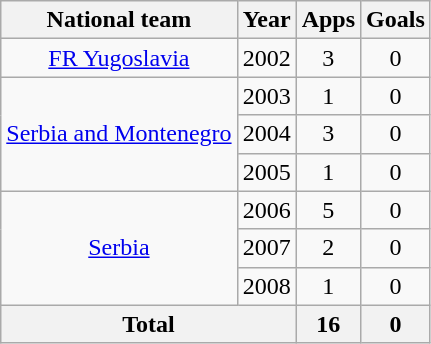<table class="wikitable" style="text-align:center">
<tr>
<th>National team</th>
<th>Year</th>
<th>Apps</th>
<th>Goals</th>
</tr>
<tr>
<td rowspan="1"><a href='#'>FR Yugoslavia</a></td>
<td>2002</td>
<td>3</td>
<td>0</td>
</tr>
<tr>
<td rowspan="3"><a href='#'>Serbia and Montenegro</a></td>
<td>2003</td>
<td>1</td>
<td>0</td>
</tr>
<tr>
<td>2004</td>
<td>3</td>
<td>0</td>
</tr>
<tr>
<td>2005</td>
<td>1</td>
<td>0</td>
</tr>
<tr>
<td rowspan="3"><a href='#'>Serbia</a></td>
<td>2006</td>
<td>5</td>
<td>0</td>
</tr>
<tr>
<td>2007</td>
<td>2</td>
<td>0</td>
</tr>
<tr>
<td>2008</td>
<td>1</td>
<td>0</td>
</tr>
<tr>
<th colspan="2">Total</th>
<th>16</th>
<th>0</th>
</tr>
</table>
